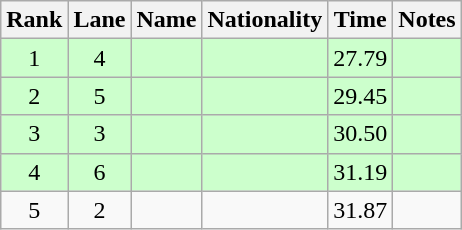<table class="wikitable sortable" style="text-align:center">
<tr>
<th>Rank</th>
<th>Lane</th>
<th>Name</th>
<th>Nationality</th>
<th>Time</th>
<th>Notes</th>
</tr>
<tr bgcolor=ccffcc>
<td>1</td>
<td>4</td>
<td align=left></td>
<td align=left></td>
<td>27.79</td>
<td><strong></strong></td>
</tr>
<tr bgcolor=ccffcc>
<td>2</td>
<td>5</td>
<td align=left></td>
<td align=left></td>
<td>29.45</td>
<td><strong></strong></td>
</tr>
<tr bgcolor=ccffcc>
<td>3</td>
<td>3</td>
<td align=left></td>
<td align=left></td>
<td>30.50</td>
<td><strong></strong></td>
</tr>
<tr bgcolor=ccffcc>
<td>4</td>
<td>6</td>
<td align=left></td>
<td align=left></td>
<td>31.19</td>
<td><strong></strong></td>
</tr>
<tr>
<td>5</td>
<td>2</td>
<td align=left></td>
<td align=left></td>
<td>31.87</td>
<td></td>
</tr>
</table>
